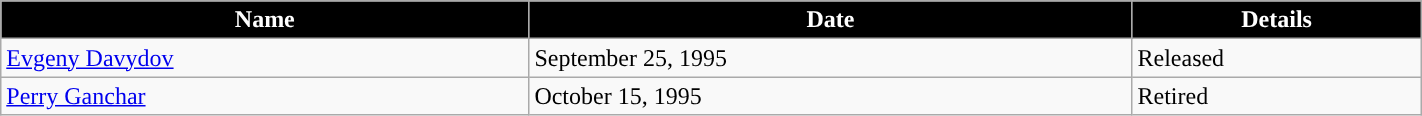<table class="wikitable" style="width:75%;">
<tr style="text-align:center; background:#ddd;">
<th style="color:white; background:#000000; ">Name</th>
<th style="color:white; background:#000000; ">Date</th>
<th style="color:white; background:#000000; ">Details</th>
</tr>
<tr>
<td><a href='#'>Evgeny Davydov</a></td>
<td>September 25, 1995</td>
<td>Released</td>
</tr>
<tr>
<td><a href='#'>Perry Ganchar</a></td>
<td>October 15, 1995</td>
<td>Retired</td>
</tr>
</table>
